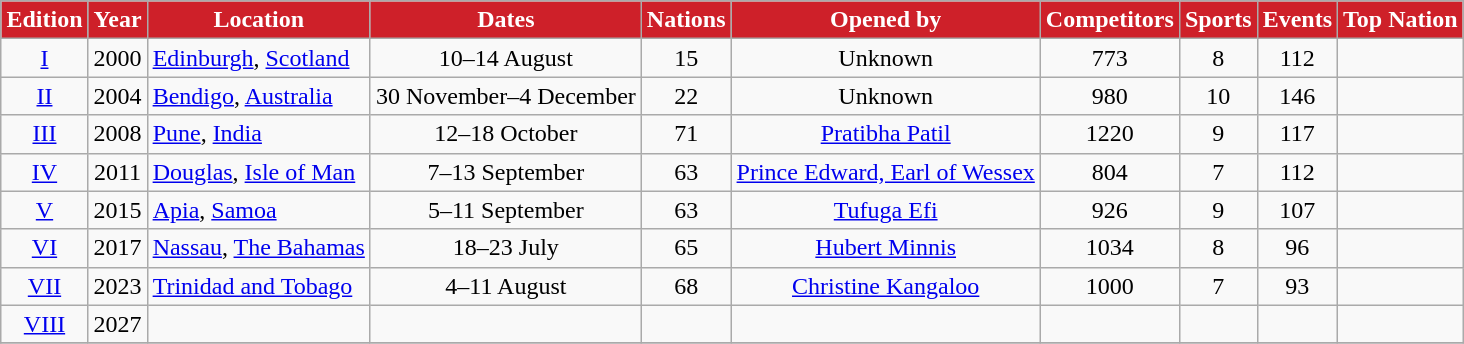<table class="wikitable" style="margin: 1em auto;">
<tr>
<th rowspan=1 style="background:#ce2029; color:white;">Edition</th>
<th rowspan=1 style="background:#ce2029; color:white;">Year</th>
<th rowspan=1 style="background:#ce2029; color:white;">Location</th>
<th rowspan=1 style="background:#ce2029; color:white;">Dates</th>
<th rowspan=1 style="background:#ce2029; color:white;">Nations</th>
<th rowspan=1 style="background:#ce2029; color:white;">Opened by</th>
<th rowspan=1 style="background:#ce2029; color:white;">Competitors</th>
<th rowspan=1 style="background:#ce2029; color:white;">Sports</th>
<th rowspan=1 style="background:#ce2029; color:white;">Events</th>
<th rowspan=1 style="background:#ce2029; color:white;">Top Nation</th>
</tr>
<tr>
<td align=center><a href='#'>I</a></td>
<td align=center>2000</td>
<td> <a href='#'>Edinburgh</a>, <a href='#'>Scotland</a></td>
<td align=center>10–14 August</td>
<td align=center>15</td>
<td align=center>Unknown</td>
<td align=center>773</td>
<td align=center>8</td>
<td align=center>112</td>
<td></td>
</tr>
<tr>
<td align=center><a href='#'>II</a></td>
<td align=center>2004</td>
<td> <a href='#'>Bendigo</a>, <a href='#'>Australia</a></td>
<td align=center>30 November–4 December</td>
<td align=center>22</td>
<td align=center>Unknown</td>
<td align=center>980</td>
<td align=center>10</td>
<td align=center>146</td>
<td></td>
</tr>
<tr>
<td align=center><a href='#'>III</a></td>
<td align=center>2008</td>
<td> <a href='#'>Pune</a>, <a href='#'>India</a></td>
<td align=center>12–18 October</td>
<td align=center>71</td>
<td align=center><a href='#'>Pratibha Patil</a></td>
<td align=center>1220</td>
<td align=center>9</td>
<td align=center>117</td>
<td></td>
</tr>
<tr>
<td align=center><a href='#'>IV</a></td>
<td align=center>2011</td>
<td> <a href='#'>Douglas</a>, <a href='#'>Isle of Man</a></td>
<td align=center>7–13 September</td>
<td align=center>63</td>
<td align=center><a href='#'>Prince Edward, Earl of Wessex</a></td>
<td align=center>804</td>
<td align=center>7</td>
<td align=center>112</td>
<td></td>
</tr>
<tr>
<td align=center><a href='#'>V</a></td>
<td align=center>2015</td>
<td> <a href='#'>Apia</a>, <a href='#'>Samoa</a></td>
<td align=center>5–11 September</td>
<td align=center>63</td>
<td align=center><a href='#'>Tufuga Efi</a></td>
<td align=center>926</td>
<td align=center>9</td>
<td align=center>107</td>
<td></td>
</tr>
<tr>
<td align=center><a href='#'>VI</a></td>
<td align=center>2017</td>
<td> <a href='#'>Nassau</a>, <a href='#'>The Bahamas</a></td>
<td align=center>18–23 July</td>
<td align=center>65</td>
<td align=center><a href='#'>Hubert Minnis</a></td>
<td align=center>1034</td>
<td align=center>8</td>
<td align=center>96</td>
<td></td>
</tr>
<tr>
<td align=center><a href='#'>VII</a></td>
<td align=center>2023</td>
<td> <a href='#'>Trinidad and Tobago</a></td>
<td align=center>4–11 August</td>
<td align=center>68</td>
<td align=center><a href='#'>Christine Kangaloo</a></td>
<td align=center>1000</td>
<td align=center>7</td>
<td align=center>93</td>
<td></td>
</tr>
<tr>
<td align=center><a href='#'>VIII</a></td>
<td>2027</td>
<td></td>
<td></td>
<td></td>
<td></td>
<td></td>
<td></td>
<td></td>
<td></td>
</tr>
<tr>
</tr>
</table>
